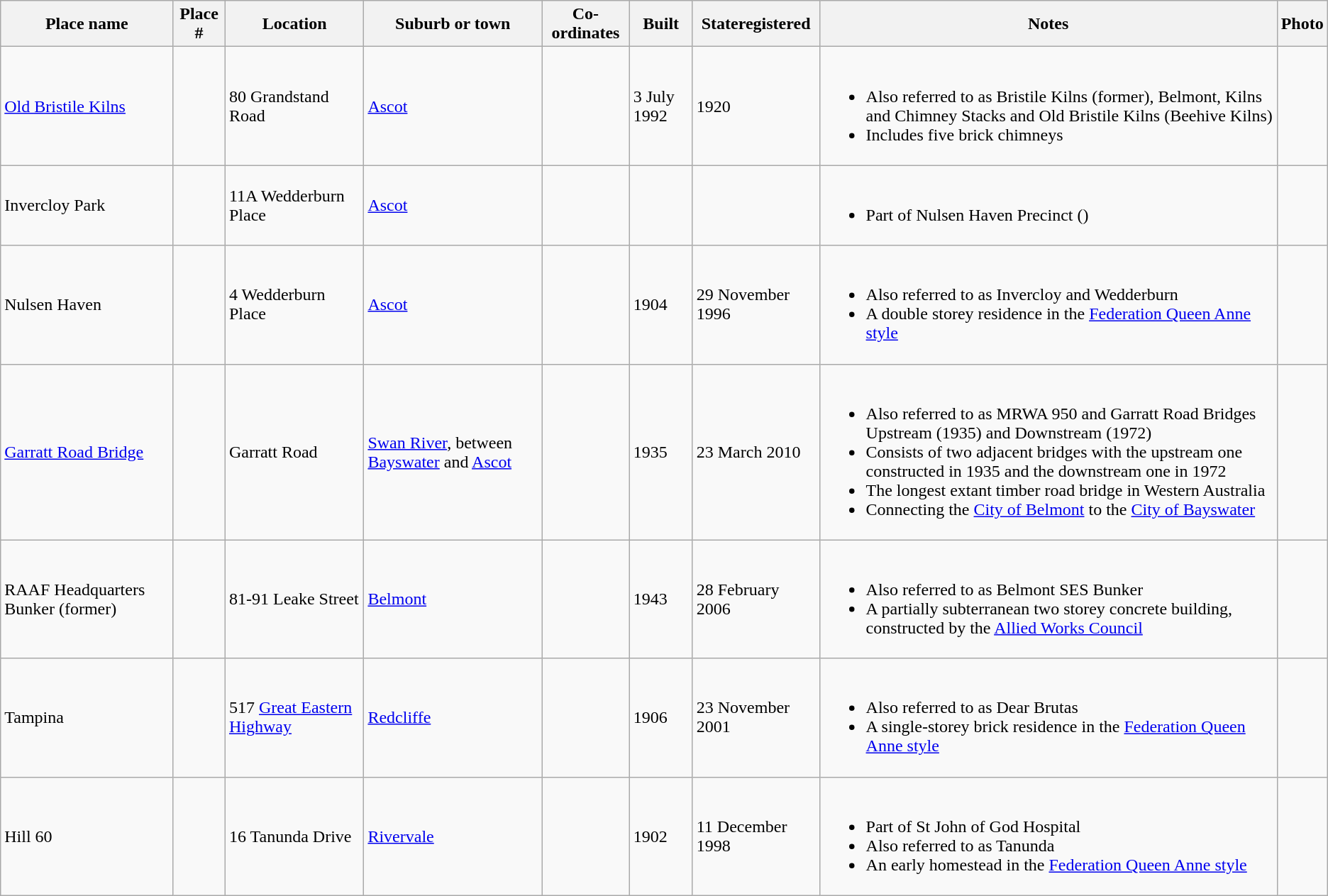<table class="wikitable sortable">
<tr>
<th>Place name</th>
<th>Place #</th>
<th>Location</th>
<th>Suburb or town</th>
<th>Co-ordinates</th>
<th>Built</th>
<th>Stateregistered</th>
<th class="unsortable">Notes</th>
<th class="unsortable">Photo</th>
</tr>
<tr>
<td><a href='#'>Old Bristile Kilns</a></td>
<td></td>
<td>80 Grandstand Road</td>
<td><a href='#'>Ascot</a></td>
<td></td>
<td>3 July 1992</td>
<td>1920</td>
<td><br><ul><li>Also referred to as Bristile Kilns (former), Belmont, Kilns and Chimney Stacks and Old Bristile Kilns (Beehive Kilns)</li><li>Includes five brick chimneys</li></ul></td>
<td></td>
</tr>
<tr>
<td>Invercloy Park</td>
<td></td>
<td>11A Wedderburn Place</td>
<td><a href='#'>Ascot</a></td>
<td></td>
<td></td>
<td></td>
<td><br><ul><li>Part of Nulsen Haven Precinct ()</li></ul></td>
<td></td>
</tr>
<tr>
<td>Nulsen Haven</td>
<td></td>
<td>4 Wedderburn Place</td>
<td><a href='#'>Ascot</a></td>
<td></td>
<td>1904</td>
<td>29 November 1996</td>
<td><br><ul><li>Also referred to as Invercloy and Wedderburn</li><li>A double storey residence in the <a href='#'>Federation Queen Anne style</a></li></ul></td>
<td></td>
</tr>
<tr>
<td><a href='#'>Garratt Road Bridge</a></td>
<td></td>
<td>Garratt Road</td>
<td><a href='#'>Swan River</a>, between <a href='#'>Bayswater</a> and <a href='#'>Ascot</a></td>
<td></td>
<td>1935</td>
<td>23 March 2010</td>
<td><br><ul><li>Also referred to as MRWA 950 and Garratt Road Bridges Upstream (1935) and Downstream (1972)</li><li>Consists of two adjacent bridges with the upstream one constructed in 1935 and the downstream one in 1972</li><li>The longest extant timber road bridge in Western Australia</li><li>Connecting the <a href='#'>City of Belmont</a> to the <a href='#'>City of Bayswater</a></li></ul></td>
<td></td>
</tr>
<tr>
<td>RAAF Headquarters Bunker (former)</td>
<td></td>
<td>81-91 Leake Street</td>
<td><a href='#'>Belmont</a></td>
<td></td>
<td>1943</td>
<td>28 February 2006</td>
<td><br><ul><li>Also referred to as Belmont SES Bunker</li><li>A partially subterranean two storey concrete building, constructed by the <a href='#'>Allied Works Council</a></li></ul></td>
<td></td>
</tr>
<tr>
<td>Tampina</td>
<td></td>
<td>517 <a href='#'>Great Eastern Highway</a></td>
<td><a href='#'>Redcliffe</a></td>
<td></td>
<td>1906</td>
<td>23 November 2001</td>
<td><br><ul><li>Also referred to as Dear Brutas</li><li>A single-storey brick residence in the <a href='#'>Federation Queen Anne style</a></li></ul></td>
<td></td>
</tr>
<tr>
<td>Hill 60</td>
<td></td>
<td>16 Tanunda Drive</td>
<td><a href='#'>Rivervale</a></td>
<td></td>
<td>1902</td>
<td>11 December 1998</td>
<td><br><ul><li>Part of St John of God Hospital</li><li>Also referred to as Tanunda</li><li>An early homestead in the <a href='#'>Federation Queen Anne style</a></li></ul></td>
<td></td>
</tr>
</table>
